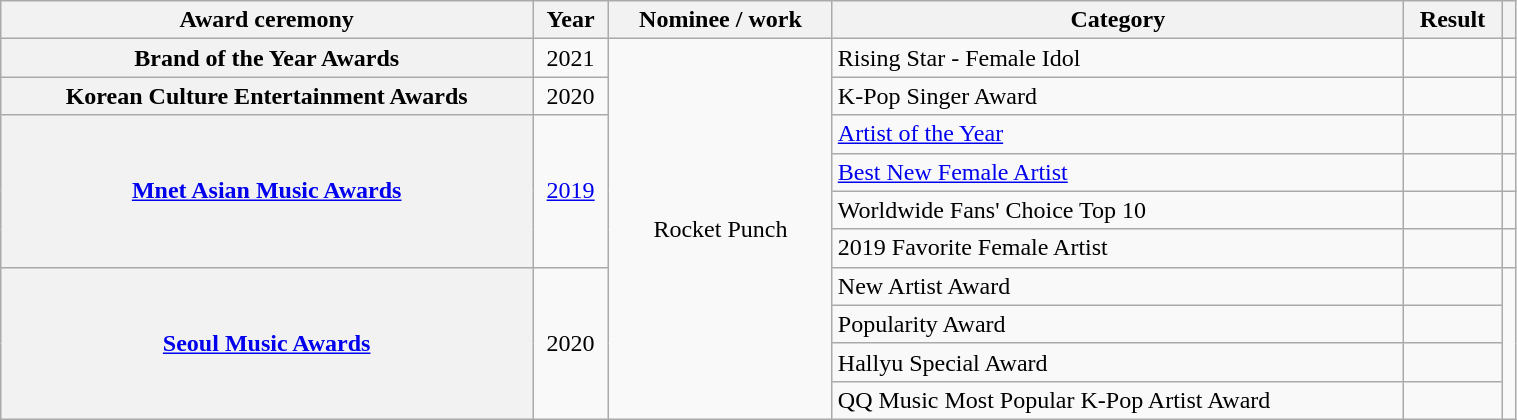<table class="wikitable sortable plainrowheaders" style="width:80%;">
<tr>
<th scope="col">Award ceremony</th>
<th scope="col">Year</th>
<th scope="col">Nominee / work</th>
<th scope="col">Category</th>
<th scope="col">Result</th>
<th scope="col" class="unsortable"></th>
</tr>
<tr>
<th scope="row">Brand of the Year Awards</th>
<td style="text-align:center">2021</td>
<td rowspan="10" style="text-align:center">Rocket Punch</td>
<td>Rising Star - Female Idol</td>
<td></td>
<td style="text-align:center"></td>
</tr>
<tr>
<th scope="row">Korean Culture Entertainment Awards</th>
<td style="text-align:center">2020</td>
<td>K-Pop Singer Award</td>
<td></td>
<td style="text-align:center"></td>
</tr>
<tr>
<th scope="row" rowspan="4"><a href='#'>Mnet Asian Music Awards</a></th>
<td rowspan="4" style="text-align:center"><a href='#'>2019</a></td>
<td><a href='#'>Artist of the Year</a></td>
<td></td>
<td style="text-align:center"></td>
</tr>
<tr>
<td><a href='#'>Best New Female Artist</a></td>
<td></td>
<td style="text-align:center"></td>
</tr>
<tr>
<td>Worldwide Fans' Choice Top 10</td>
<td></td>
<td style="text-align:center"></td>
</tr>
<tr>
<td>2019 Favorite Female Artist</td>
<td></td>
<td style="text-align:center"></td>
</tr>
<tr>
<th scope="row" rowspan="4"><a href='#'>Seoul Music Awards</a></th>
<td rowspan="4" style="text-align:center">2020</td>
<td>New Artist Award</td>
<td></td>
<td rowspan="4" style="text-align:center"></td>
</tr>
<tr>
<td>Popularity Award</td>
<td></td>
</tr>
<tr>
<td>Hallyu Special Award</td>
<td></td>
</tr>
<tr>
<td>QQ Music Most Popular K-Pop Artist Award</td>
<td></td>
</tr>
</table>
